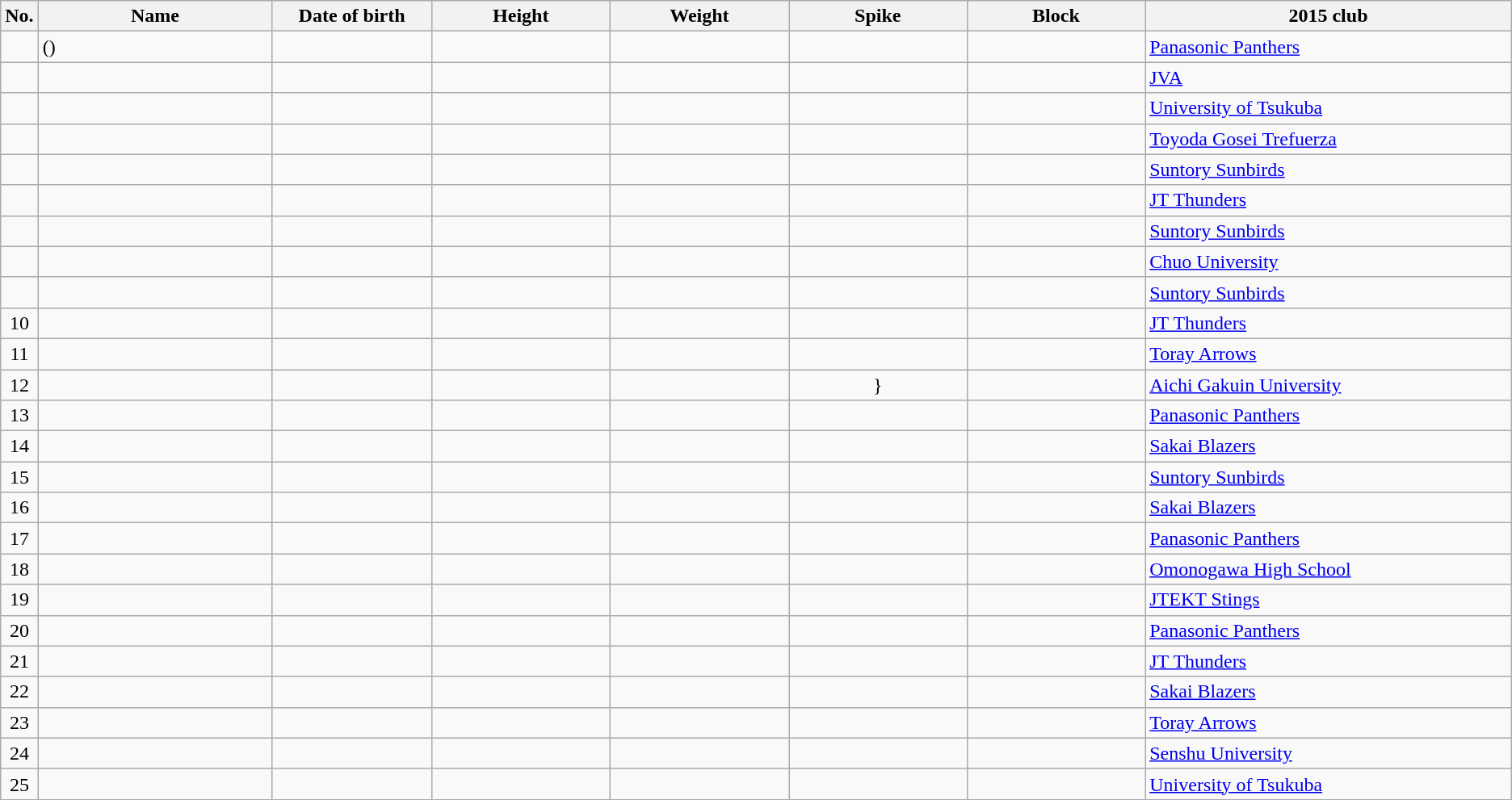<table class="wikitable sortable" style="font-size:100%; text-align:center;">
<tr>
<th>No.</th>
<th style="width:12em">Name</th>
<th style="width:8em">Date of birth</th>
<th style="width:9em">Height</th>
<th style="width:9em">Weight</th>
<th style="width:9em">Spike</th>
<th style="width:9em">Block</th>
<th style="width:19em">2015 club</th>
</tr>
<tr>
<td></td>
<td align=left> ()</td>
<td align=right></td>
<td></td>
<td></td>
<td></td>
<td></td>
<td align=left> <a href='#'>Panasonic Panthers</a></td>
</tr>
<tr>
<td></td>
<td align=left></td>
<td align=right></td>
<td></td>
<td></td>
<td></td>
<td></td>
<td align=left> <a href='#'>JVA</a></td>
</tr>
<tr>
<td></td>
<td align=left></td>
<td align=right></td>
<td></td>
<td></td>
<td></td>
<td></td>
<td align=left> <a href='#'>University of Tsukuba</a></td>
</tr>
<tr>
<td></td>
<td align=left></td>
<td align=right></td>
<td></td>
<td></td>
<td></td>
<td></td>
<td align=left> <a href='#'>Toyoda Gosei Trefuerza</a></td>
</tr>
<tr>
<td></td>
<td align=left></td>
<td align=right></td>
<td></td>
<td></td>
<td></td>
<td></td>
<td align=left> <a href='#'>Suntory Sunbirds</a></td>
</tr>
<tr>
<td></td>
<td align=left></td>
<td align=right></td>
<td></td>
<td></td>
<td></td>
<td></td>
<td align=left> <a href='#'>JT Thunders</a></td>
</tr>
<tr>
<td></td>
<td align=left></td>
<td align=right></td>
<td></td>
<td></td>
<td></td>
<td></td>
<td align=left> <a href='#'>Suntory Sunbirds</a></td>
</tr>
<tr>
<td></td>
<td align=left></td>
<td align=right></td>
<td></td>
<td></td>
<td></td>
<td></td>
<td align=left> <a href='#'>Chuo University</a></td>
</tr>
<tr>
<td></td>
<td align=left></td>
<td align=right></td>
<td></td>
<td></td>
<td></td>
<td></td>
<td align=left> <a href='#'>Suntory Sunbirds</a></td>
</tr>
<tr>
<td>10</td>
<td align=left></td>
<td align=right></td>
<td></td>
<td></td>
<td></td>
<td></td>
<td align=left> <a href='#'>JT Thunders</a></td>
</tr>
<tr>
<td>11</td>
<td align=left></td>
<td align=right></td>
<td></td>
<td></td>
<td></td>
<td></td>
<td align=left> <a href='#'>Toray Arrows</a></td>
</tr>
<tr>
<td>12</td>
<td align=left></td>
<td align=right></td>
<td></td>
<td></td>
<td>}</td>
<td></td>
<td align=left> <a href='#'>Aichi Gakuin University</a></td>
</tr>
<tr>
<td>13</td>
<td align=left></td>
<td align=right></td>
<td></td>
<td></td>
<td></td>
<td></td>
<td align=left> <a href='#'>Panasonic Panthers</a></td>
</tr>
<tr>
<td>14</td>
<td align=left></td>
<td align=right></td>
<td></td>
<td></td>
<td></td>
<td></td>
<td align=left> <a href='#'>Sakai Blazers</a></td>
</tr>
<tr>
<td>15</td>
<td align=left></td>
<td align=right></td>
<td></td>
<td></td>
<td></td>
<td></td>
<td align=left> <a href='#'>Suntory Sunbirds</a></td>
</tr>
<tr>
<td>16</td>
<td align=left></td>
<td align=right></td>
<td></td>
<td></td>
<td></td>
<td></td>
<td align=left> <a href='#'>Sakai Blazers</a></td>
</tr>
<tr>
<td>17</td>
<td align=left></td>
<td align=right></td>
<td></td>
<td></td>
<td></td>
<td></td>
<td align=left> <a href='#'>Panasonic Panthers</a></td>
</tr>
<tr>
<td>18</td>
<td align=left></td>
<td align=right></td>
<td></td>
<td></td>
<td></td>
<td></td>
<td align=left> <a href='#'>Omonogawa High School</a></td>
</tr>
<tr>
<td>19</td>
<td align=left></td>
<td align=right></td>
<td></td>
<td></td>
<td></td>
<td></td>
<td align=left> <a href='#'>JTEKT Stings</a></td>
</tr>
<tr>
<td>20</td>
<td align=left></td>
<td align=right></td>
<td></td>
<td></td>
<td></td>
<td></td>
<td align=left> <a href='#'>Panasonic Panthers</a></td>
</tr>
<tr>
<td>21</td>
<td align=left></td>
<td align=right></td>
<td></td>
<td></td>
<td></td>
<td></td>
<td align=left> <a href='#'>JT Thunders</a></td>
</tr>
<tr>
<td>22</td>
<td align=left></td>
<td align=right></td>
<td></td>
<td></td>
<td></td>
<td></td>
<td align=left> <a href='#'>Sakai Blazers</a></td>
</tr>
<tr>
<td>23</td>
<td align=left></td>
<td align=right></td>
<td></td>
<td></td>
<td></td>
<td></td>
<td align=left> <a href='#'>Toray Arrows</a></td>
</tr>
<tr>
<td>24</td>
<td align=left></td>
<td align=right></td>
<td></td>
<td></td>
<td></td>
<td></td>
<td align=left> <a href='#'>Senshu University</a></td>
</tr>
<tr>
<td>25</td>
<td align=left></td>
<td align=right></td>
<td></td>
<td></td>
<td></td>
<td></td>
<td align=left> <a href='#'>University of Tsukuba</a></td>
</tr>
</table>
